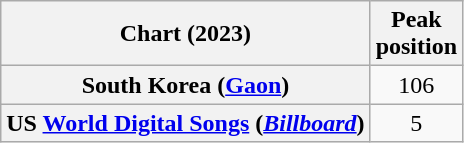<table class="wikitable sortable plainrowheaders" style="text-align:center">
<tr>
<th scope="col">Chart (2023)</th>
<th scope="col">Peak<br>position</th>
</tr>
<tr>
<th scope="row">South Korea (<a href='#'>Gaon</a>)</th>
<td>106</td>
</tr>
<tr>
<th scope="row">US <a href='#'>World Digital Songs</a> (<em><a href='#'>Billboard</a></em>)</th>
<td>5</td>
</tr>
</table>
